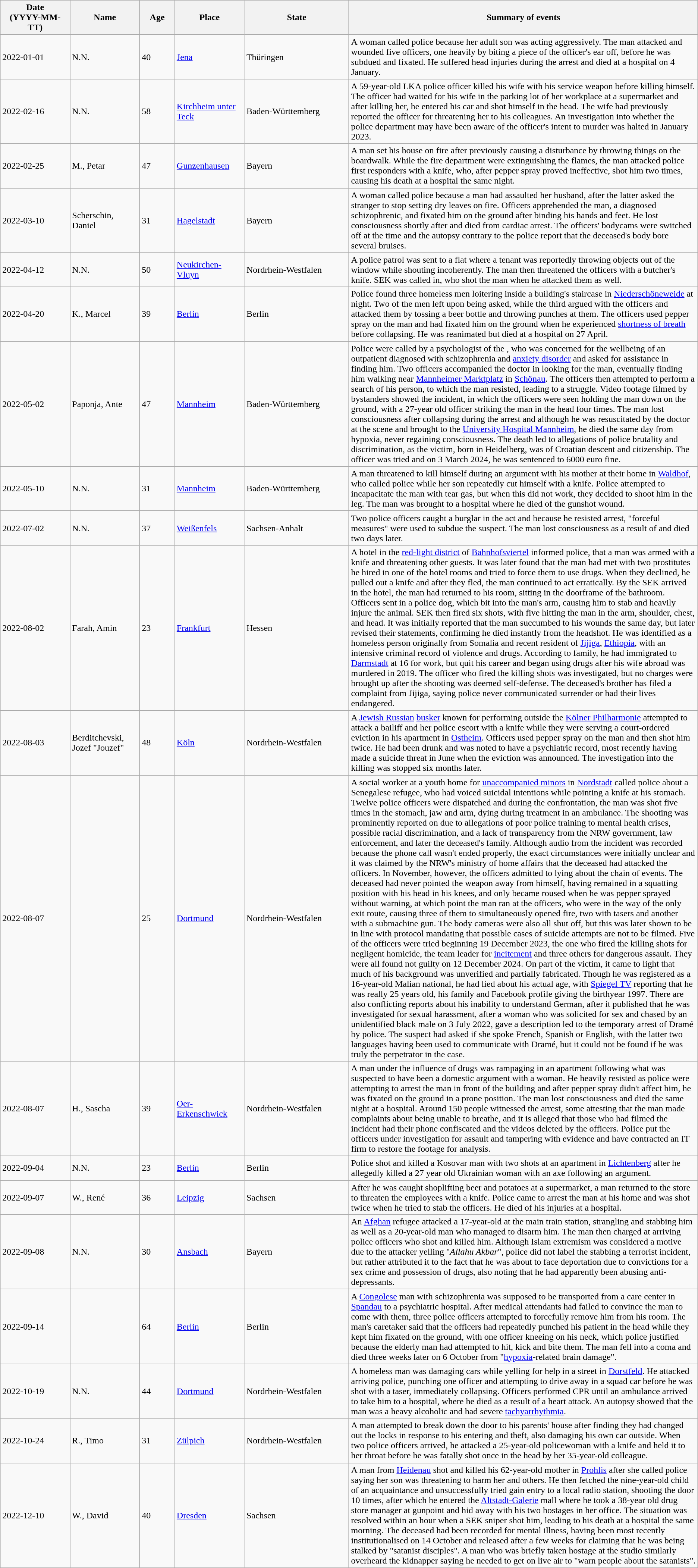<table class="wikitable sortable static-row-numbers static-row-header-text">
<tr>
<th style="width:10%;">Date<br>(YYYY-MM-TT)</th>
<th style="width:10%;">Name</th>
<th style="width:5%;">Age</th>
<th style="width:10%;">Place</th>
<th style="width:15%;">State</th>
<th style="width:50%;">Summary of events</th>
</tr>
<tr>
<td>2022-01-01</td>
<td>N.N.</td>
<td>40</td>
<td><a href='#'>Jena</a></td>
<td>Thüringen</td>
<td>A woman called police because her adult son was acting aggressively. The man attacked and wounded five officers, one heavily by biting a piece of the officer's ear off, before he was subdued and fixated. He suffered head injuries during the arrest and died at a hospital on 4 January.</td>
</tr>
<tr>
<td>2022-02-16</td>
<td>N.N.</td>
<td>58</td>
<td><a href='#'>Kirchheim unter Teck</a></td>
<td>Baden-Württemberg</td>
<td>A 59-year-old LKA police officer killed his wife with his service weapon before killing himself. The officer had waited for his wife in the parking lot of her workplace at a supermarket and after killing her, he entered his car and shot himself in the head. The wife had previously reported the officer for threatening her to his colleagues. An investigation into whether the police department may have been aware of the officer's intent to murder was halted in January 2023.</td>
</tr>
<tr>
<td>2022-02-25</td>
<td>M., Petar</td>
<td>47</td>
<td><a href='#'>Gunzenhausen</a></td>
<td>Bayern</td>
<td>A man set his house on fire after previously causing a disturbance by throwing things on the boardwalk. While the fire department were extinguishing the flames, the man attacked police first responders with a knife, who, after pepper spray proved ineffective, shot him two times, causing his death at a hospital the same night.</td>
</tr>
<tr>
<td>2022-03-10</td>
<td>Scherschin, Daniel</td>
<td>31</td>
<td><a href='#'>Hagelstadt</a></td>
<td>Bayern</td>
<td>A woman called police because a man had assaulted her husband, after the latter asked the stranger to stop setting dry leaves on fire. Officers apprehended the man, a diagnosed schizophrenic, and fixated him on the ground after binding his hands and feet. He lost consciousness shortly after and died from cardiac arrest. The officers' bodycams were switched off at the time and the autopsy contrary to the police report that the deceased's body bore several bruises.</td>
</tr>
<tr>
<td>2022-04-12</td>
<td>N.N.</td>
<td>50</td>
<td><a href='#'>Neukirchen-Vluyn</a></td>
<td>Nordrhein-Westfalen</td>
<td>A police patrol was sent to a flat where a tenant was reportedly throwing objects out of the window while shouting incoherently. The man then threatened the officers with a butcher's knife. SEK was called in, who shot the man when he attacked them as well.</td>
</tr>
<tr>
<td>2022-04-20</td>
<td>K., Marcel</td>
<td>39</td>
<td><a href='#'>Berlin</a></td>
<td>Berlin</td>
<td>Police found three homeless men loitering inside a building's staircase in <a href='#'>Niederschöneweide</a> at night. Two of the men left upon being asked, while the third argued with the officers and attacked them by tossing a beer bottle and throwing punches at them. The officers used pepper spray on the man and had fixated him on the ground when he experienced <a href='#'>shortness of breath</a> before collapsing. He was reanimated but died at a hospital on 27 April.</td>
</tr>
<tr>
<td>2022-05-02</td>
<td>Paponja, Ante</td>
<td>47</td>
<td><a href='#'>Mannheim</a></td>
<td>Baden-Württemberg</td>
<td>Police were called by a psychologist of the , who was concerned for the wellbeing of an outpatient diagnosed with schizophrenia and <a href='#'>anxiety disorder</a> and asked for assistance in finding him. Two officers accompanied the doctor in looking for the man, eventually finding him walking near <a href='#'>Mannheimer Marktplatz</a> in <a href='#'>Schönau</a>. The officers then attempted to perform a search of his person, to which the man resisted, leading to a struggle. Video footage filmed by bystanders showed the incident, in which the officers were seen holding the man down on the ground, with a 27-year old officer striking the man in the head four times. The man lost consciousness after collapsing during the arrest and although he was resuscitated by the doctor at the scene and brought to the <a href='#'>University Hospital Mannheim</a>, he died the same day from hypoxia, never regaining consciousness. The death led to allegations of police brutality and discrimination, as the victim, born in Heidelberg, was of Croatian descent and citizenship. The officer was tried and on 3 March 2024, he was sentenced to 6000 euro fine.</td>
</tr>
<tr>
<td>2022-05-10</td>
<td>N.N.</td>
<td>31</td>
<td><a href='#'>Mannheim</a></td>
<td>Baden-Württemberg</td>
<td>A man threatened to kill himself during an argument with his mother at their home in <a href='#'>Waldhof</a>, who called police while her son repeatedly cut himself with a knife. Police attempted to incapacitate the man with tear gas, but when this did not work, they decided to shoot him in the leg. The man was brought to a hospital where he died of the gunshot wound.</td>
</tr>
<tr>
<td>2022-07-02</td>
<td>N.N.</td>
<td>37</td>
<td><a href='#'>Weißenfels</a></td>
<td>Sachsen-Anhalt</td>
<td>Two police officers caught a burglar in the act and because he resisted arrest,  "forceful measures" were used to subdue the suspect. The man lost consciousness as a result of and died two days later.</td>
</tr>
<tr>
<td>2022-08-02</td>
<td>Farah, Amin</td>
<td>23</td>
<td><a href='#'>Frankfurt</a></td>
<td>Hessen</td>
<td>A hotel in the <a href='#'>red-light district</a> of <a href='#'>Bahnhofsviertel</a> informed police, that a man was armed with a knife and threatening other guests. It was later found that the man had met with two prostitutes he hired in one of the hotel rooms and tried to force them to use drugs. When they declined, he pulled out a knife and after they fled, the man continued to act erratically. By the SEK arrived in the hotel, the man had returned to his room, sitting in the doorframe of the bathroom. Officers sent in a police dog, which bit into the man's arm, causing him to stab and heavily injure the animal. SEK then fired six shots, with five hitting the man in the arm, shoulder, chest, and head. It was initially reported that the man succumbed to his wounds the same day, but later revised their statements, confirming he died instantly from the headshot. He was identified as a homeless person originally from Somalia and recent resident of <a href='#'>Jijiga</a>, <a href='#'>Ethiopia</a>, with an intensive criminal record of violence and drugs. According to family, he had immigrated to <a href='#'>Darmstadt</a> at 16 for work, but quit his career and began using drugs after his wife abroad was murdered in 2019. The officer who fired the killing shots was investigated, but no charges were brought up after the shooting was deemed self-defense. The deceased's brother has filed a complaint from Jijiga, saying police never communicated surrender or had their lives endangered.</td>
</tr>
<tr>
<td>2022-08-03</td>
<td>Berditchevski, Jozef "Jouzef"</td>
<td>48</td>
<td><a href='#'>Köln</a></td>
<td>Nordrhein-Westfalen</td>
<td>A <a href='#'>Jewish Russian</a> <a href='#'>busker</a> known for performing outside the <a href='#'>Kölner Philharmonie</a> attempted to attack a bailiff and her police escort with a knife while they were serving a court-ordered eviction in his apartment in <a href='#'>Ostheim</a>. Officers used pepper spray on the man and then shot him twice. He had been drunk and was noted to have a psychiatric record, most recently having made a suicide threat in June when the eviction was announced. The investigation into the killing was stopped six months later.</td>
</tr>
<tr>
<td>2022-08-07</td>
<td></td>
<td>25</td>
<td><a href='#'>Dortmund</a></td>
<td>Nordrhein-Westfalen</td>
<td>A social worker at a youth home for <a href='#'>unaccompanied minors</a> in <a href='#'>Nordstadt</a> called police about a Senegalese refugee, who had voiced suicidal intentions while pointing a knife at his stomach. Twelve police officers were dispatched and during the confrontation, the man was shot five times in the stomach, jaw and arm, dying during treatment in an ambulance. The shooting was prominently reported on due to allegations of poor police training to mental health crises, possible racial discrimination, and a lack of transparency from the NRW government, law enforcement, and later the deceased's family. Although audio from the incident was recorded because the phone call wasn't ended properly, the exact circumstances were initially unclear and it was claimed by the NRW's ministry of home affairs that the deceased had attacked the officers. In November, however, the officers admitted to lying about the chain of events. The deceased had never pointed the weapon away from himself, having remained in a squatting position with his head in his knees, and only became roused when he was pepper sprayed without warning, at which point the man ran at the officers, who were in the way of the only exit route, causing three of them to simultaneously opened fire, two with tasers and another with a submachine gun. The body cameras were also all shut off, but this was later shown to be in line with protocol mandating that possible cases of suicide attempts are not to be filmed. Five of the officers were tried beginning 19 December 2023, the one who fired the killing shots for negligent homicide, the team leader for <a href='#'>incitement</a> and three others for dangerous assault. They were all found not guilty on 12 December 2024. On part of the victim, it came to light that much of his background was unverified and partially fabricated. Though he was registered as a 16-year-old Malian national, he had lied about his actual age, with <a href='#'>Spiegel TV</a> reporting that he was really 25 years old, his family and Facebook profile giving the birthyear 1997. There are also conflicting reports about his inability to understand German, after it published that he was investigated for sexual harassment, after a woman who was solicited for sex and chased by an unidentified black male on 3 July 2022, gave a description led to the temporary arrest of Dramé by police. The suspect had asked if she spoke French, Spanish or English, with the latter two languages having been used to communicate with Dramé, but it could not be found if he was truly the perpetrator in the case.</td>
</tr>
<tr>
<td>2022-08-07</td>
<td>H., Sascha</td>
<td>39</td>
<td><a href='#'>Oer-Erkenschwick</a></td>
<td>Nordrhein-Westfalen</td>
<td>A man under the influence of drugs was rampaging in an apartment following what was suspected to have been a domestic argument with a woman. He heavily resisted as police were attempting to arrest the man in front of the building and after pepper spray didn't affect him, he was fixated on the ground in a prone position. The man lost consciousness and died the same night at a hospital. Around 150 people witnessed the arrest, some attesting that the man made complaints about being unable to breathe, and it is alleged that those who had filmed the incident had their phone confiscated and the videos deleted by the officers. Police put the officers under investigation for assault and tampering with evidence and have contracted an IT firm to restore the footage for analysis.</td>
</tr>
<tr>
<td>2022-09-04</td>
<td>N.N.</td>
<td>23</td>
<td><a href='#'>Berlin</a></td>
<td>Berlin</td>
<td>Police shot and killed a Kosovar man with two shots at an apartment in <a href='#'>Lichtenberg</a> after he allegedly killed a 27 year old Ukrainian woman with an axe following an argument.</td>
</tr>
<tr>
<td>2022-09-07</td>
<td>W., René</td>
<td>36</td>
<td><a href='#'>Leipzig</a></td>
<td>Sachsen</td>
<td>After he was caught shoplifting beer and potatoes at a supermarket, a man returned to the store to threaten the employees with a knife. Police came to arrest the man at his home and was shot twice when he tried to stab the officers. He died of his injuries at a hospital.</td>
</tr>
<tr>
<td>2022-09-08</td>
<td>N.N.</td>
<td>30</td>
<td><a href='#'>Ansbach</a></td>
<td>Bayern</td>
<td>An <a href='#'>Afghan</a> refugee attacked a 17-year-old at the main train station, strangling and stabbing him as well as a 20-year-old man who managed to disarm him. The man then charged at arriving police officers who shot and killed him. Although Islam extremism was considered a motive due to the attacker yelling "<em>Allahu Akbar</em>", police did not label the stabbing a terrorist incident, but rather attributed it to the fact that he was about to face deportation due to convictions for a sex crime and possession of drugs, also noting that he had apparently been abusing anti-depressants.</td>
</tr>
<tr>
<td>2022-09-14</td>
<td></td>
<td>64</td>
<td><a href='#'>Berlin</a></td>
<td>Berlin</td>
<td>A <a href='#'>Congolese</a> man with schizophrenia was supposed to be transported from a care center in <a href='#'>Spandau</a> to a psychiatric hospital. After medical attendants had failed to convince the man to come with them, three police officers attempted to forcefully remove him from his room. The man's caretaker said that the officers had repeatedly punched his patient in the head while they kept him fixated on the ground, with one officer kneeing on his neck, which police justified because the elderly man had attempted to hit, kick and bite them. The man fell into a coma and died three weeks later on 6 October from "<a href='#'>hypoxia</a>-related brain damage".</td>
</tr>
<tr>
<td>2022-10-19</td>
<td>N.N.</td>
<td>44</td>
<td><a href='#'>Dortmund</a></td>
<td>Nordrhein-Westfalen</td>
<td>A homeless man was damaging cars while yelling for help in a street in <a href='#'>Dorstfeld</a>. He attacked arriving police, punching one officer and attempting to drive away in a squad car before he was shot with a taser, immediately collapsing. Officers performed CPR until an ambulance arrived to take him to a hospital, where he died as a result of a heart attack. An autopsy showed that the man was a heavy alcoholic and had severe <a href='#'>tachyarrhythmia</a>.</td>
</tr>
<tr>
<td>2022-10-24</td>
<td>R., Timo</td>
<td>31</td>
<td><a href='#'>Zülpich</a></td>
<td>Nordrhein-Westfalen</td>
<td>A man attempted to break down the door to his parents' house after finding they had changed out the locks in response to his entering and theft, also damaging his own car outside. When two police officers arrived, he attacked a 25-year-old policewoman with a knife and held it to her throat before he was fatally shot once in the head by her 35-year-old colleague.</td>
</tr>
<tr>
<td>2022-12-10</td>
<td>W., David</td>
<td>40</td>
<td><a href='#'>Dresden</a></td>
<td>Sachsen</td>
<td>A man from <a href='#'>Heidenau</a> shot and killed his 62-year-old mother in <a href='#'>Prohlis</a> after she called police saying her son was threatening to harm her and others. He then fetched the nine-year-old child of an acquaintance and unsuccessfully tried gain entry to a local radio station, shooting the door 10 times, after which he entered the <a href='#'>Altstadt-Galerie</a> mall where he took a 38-year old drug store manager at gunpoint and hid away with his two hostages in her office. The situation was resolved within an hour when a SEK sniper shot him, leading to his death at a hospital the same morning. The deceased had been recorded for mental illness, having been most recently institutionalised on 14 October and released after a few weeks for claiming that he was being stalked by "satanist disciples". A man who was briefly taken hostage at the studio similarly overheard the kidnapper saying he needed to get on live air to "warn people about the satanists".</td>
</tr>
</table>
